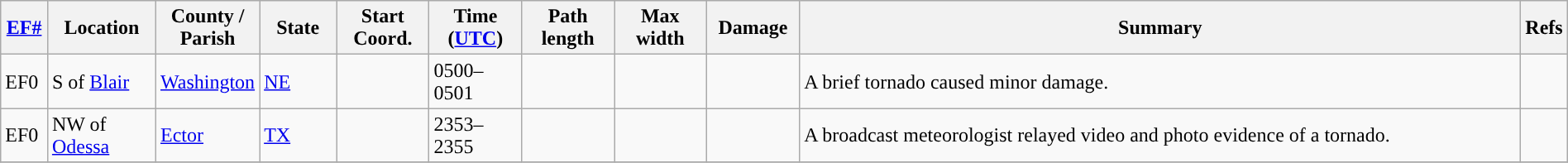<table class="wikitable sortable" style="width:100%;">
<tr>
<th scope="col"  style="width:3%; text-align:center;"><a href='#'>EF#</a></th>
<th scope="col"  style="width:7%; text-align:center;" class="unsortable">Location</th>
<th scope="col"  style="width:6%; text-align:center;" class="unsortable">County / Parish</th>
<th scope="col"  style="width:5%; text-align:center;">State</th>
<th scope="col"  style="width:6%; text-align:center;">Start Coord.</th>
<th scope="col"  style="width:6%; text-align:center;">Time (<a href='#'>UTC</a>)</th>
<th scope="col"  style="width:6%; text-align:center;">Path length</th>
<th scope="col"  style="width:6%; text-align:center;">Max width</th>
<th scope="col"  style="width:6%; text-align:center;">Damage</th>
<th scope="col" class="unsortable" style="width:48%; text-align:center;">Summary</th>
<th scope="col" class="unsortable" style="width:48%; text-align:center;">Refs</th>
</tr>
<tr>
<td>EF0</td>
<td>S of <a href='#'>Blair</a></td>
<td><a href='#'>Washington</a></td>
<td><a href='#'>NE</a></td>
<td></td>
<td>0500–0501</td>
<td></td>
<td></td>
<td></td>
<td>A brief tornado caused minor damage.</td>
<td></td>
</tr>
<tr>
<td>EF0</td>
<td>NW of <a href='#'>Odessa</a></td>
<td><a href='#'>Ector</a></td>
<td><a href='#'>TX</a></td>
<td></td>
<td>2353–2355</td>
<td></td>
<td></td>
<td></td>
<td>A broadcast meteorologist relayed video and photo evidence of a tornado.</td>
<td></td>
</tr>
<tr>
</tr>
</table>
